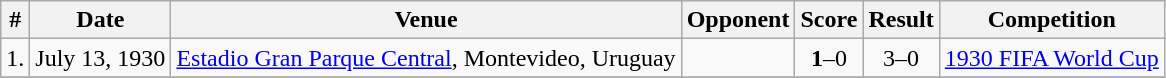<table class="wikitable sortable" style="font-size:100%">
<tr>
<th>#</th>
<th>Date</th>
<th>Venue</th>
<th>Opponent</th>
<th>Score</th>
<th>Result</th>
<th>Competition</th>
</tr>
<tr>
<td align=center>1.</td>
<td>July 13, 1930</td>
<td><a href='#'>Estadio Gran Parque Central</a>, Montevideo, Uruguay</td>
<td></td>
<td align=center><strong>1</strong>–0</td>
<td align=center>3–0</td>
<td><a href='#'>1930 FIFA World Cup</a></td>
</tr>
<tr>
</tr>
</table>
